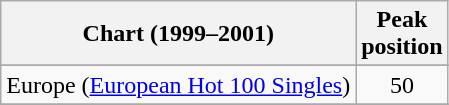<table class="wikitable sortable">
<tr>
<th>Chart (1999–2001)</th>
<th>Peak<br>position</th>
</tr>
<tr>
</tr>
<tr>
</tr>
<tr>
<td>Europe (<a href='#'>European Hot 100 Singles</a>)</td>
<td style="text-align:center;">50</td>
</tr>
<tr>
</tr>
<tr>
</tr>
<tr>
</tr>
<tr>
</tr>
<tr>
</tr>
<tr>
</tr>
<tr>
</tr>
<tr>
</tr>
<tr>
</tr>
<tr>
</tr>
</table>
